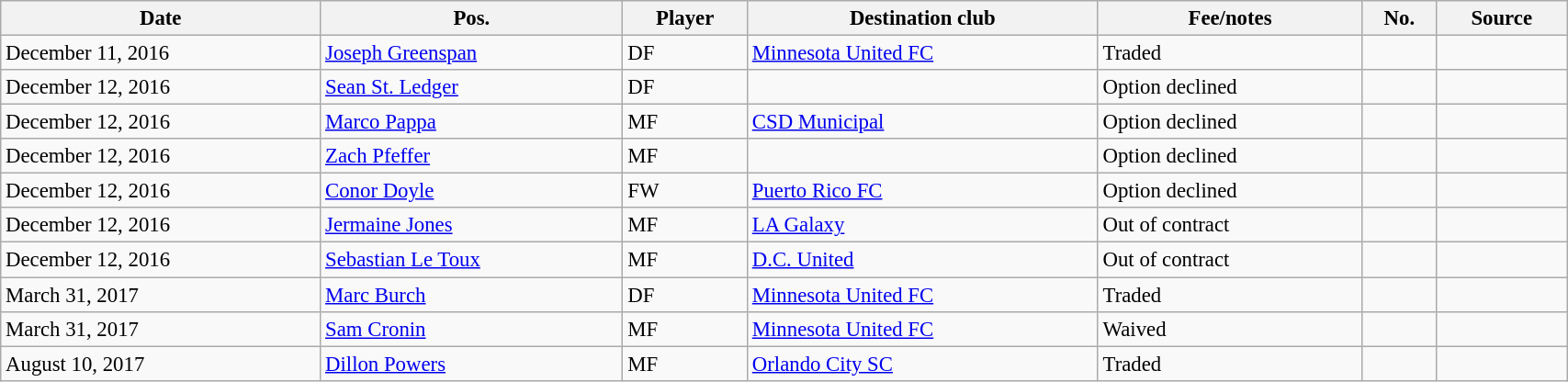<table class="wikitable sortable" style="width:90%; text-align:center; font-size:95%; text-align:left;">
<tr>
<th><strong>Date</strong></th>
<th><strong>Pos.</strong></th>
<th><strong>Player</strong></th>
<th><strong>Destination club</strong></th>
<th><strong>Fee/notes</strong></th>
<th><strong>No.</strong></th>
<th><strong>Source</strong></th>
</tr>
<tr>
<td>December 11, 2016</td>
<td> <a href='#'>Joseph Greenspan</a></td>
<td>DF</td>
<td> <a href='#'>Minnesota United FC</a></td>
<td>Traded</td>
<td></td>
<td></td>
</tr>
<tr>
<td>December 12, 2016</td>
<td> <a href='#'>Sean St. Ledger</a></td>
<td>DF</td>
<td></td>
<td>Option declined</td>
<td></td>
<td></td>
</tr>
<tr>
<td>December 12, 2016</td>
<td> <a href='#'>Marco Pappa</a></td>
<td>MF</td>
<td> <a href='#'>CSD Municipal</a></td>
<td>Option declined</td>
<td></td>
<td></td>
</tr>
<tr>
<td>December 12, 2016</td>
<td> <a href='#'>Zach Pfeffer</a></td>
<td>MF</td>
<td></td>
<td>Option declined</td>
<td></td>
<td></td>
</tr>
<tr>
<td>December 12, 2016</td>
<td> <a href='#'>Conor Doyle</a></td>
<td>FW</td>
<td> <a href='#'>Puerto Rico FC</a></td>
<td>Option declined</td>
<td></td>
<td></td>
</tr>
<tr>
<td>December 12, 2016</td>
<td> <a href='#'>Jermaine Jones</a></td>
<td>MF</td>
<td> <a href='#'>LA Galaxy</a></td>
<td>Out of contract</td>
<td></td>
<td></td>
</tr>
<tr>
<td>December 12, 2016</td>
<td> <a href='#'>Sebastian Le Toux</a></td>
<td>MF</td>
<td> <a href='#'>D.C. United</a></td>
<td>Out of contract</td>
<td></td>
<td></td>
</tr>
<tr>
<td>March 31, 2017</td>
<td> <a href='#'>Marc Burch</a></td>
<td>DF</td>
<td> <a href='#'>Minnesota United FC</a></td>
<td>Traded</td>
<td></td>
<td></td>
</tr>
<tr>
<td>March 31, 2017</td>
<td> <a href='#'>Sam Cronin</a></td>
<td>MF</td>
<td> <a href='#'>Minnesota United FC</a></td>
<td>Waived</td>
<td></td>
<td></td>
</tr>
<tr>
<td>August 10, 2017</td>
<td> <a href='#'>Dillon Powers</a></td>
<td>MF</td>
<td> <a href='#'>Orlando City SC</a></td>
<td>Traded</td>
<td></td>
<td></td>
</tr>
</table>
